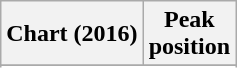<table class="wikitable sortable plainrowheaders" style="text-align:center">
<tr>
<th scope="col">Chart (2016)</th>
<th scope="col">Peak<br> position</th>
</tr>
<tr>
</tr>
<tr>
</tr>
</table>
